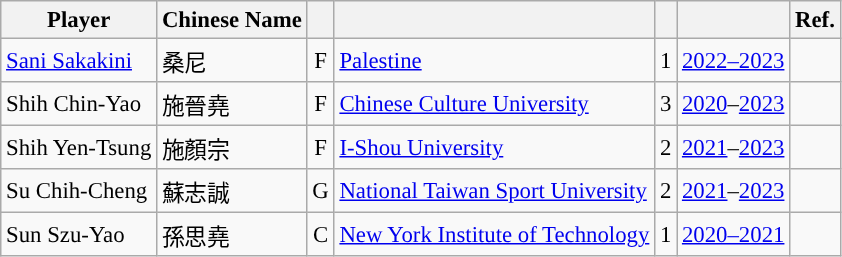<table class="wikitable sortable" style="font-size:95%; text-align:left;">
<tr>
<th>Player</th>
<th>Chinese Name</th>
<th></th>
<th></th>
<th></th>
<th></th>
<th>Ref.</th>
</tr>
<tr>
<td><a href='#'>Sani Sakakini</a></td>
<td>桑尼</td>
<td align="center">F</td>
<td><a href='#'>Palestine</a></td>
<td align="center">1</td>
<td align="center"><a href='#'>2022–2023</a></td>
<td></td>
</tr>
<tr>
<td>Shih Chin-Yao</td>
<td>施晉堯</td>
<td align="center">F</td>
<td><a href='#'>Chinese Culture University</a></td>
<td align="center">3</td>
<td align="center"><a href='#'>2020</a>–<a href='#'>2023</a></td>
<td></td>
</tr>
<tr>
<td>Shih Yen-Tsung</td>
<td>施顏宗</td>
<td align="center">F</td>
<td><a href='#'>I-Shou University</a></td>
<td align="center">2</td>
<td align="center"><a href='#'>2021</a>–<a href='#'>2023</a></td>
<td></td>
</tr>
<tr>
<td>Su Chih-Cheng</td>
<td>蘇志誠</td>
<td align="center">G</td>
<td><a href='#'>National Taiwan Sport University</a></td>
<td align="center">2</td>
<td align="center"><a href='#'>2021</a>–<a href='#'>2023</a></td>
<td></td>
</tr>
<tr>
<td>Sun Szu-Yao</td>
<td>孫思堯</td>
<td align="center">C</td>
<td><a href='#'>New York Institute of Technology</a></td>
<td align="center">1</td>
<td align="center"><a href='#'>2020–2021</a></td>
<td></td>
</tr>
</table>
